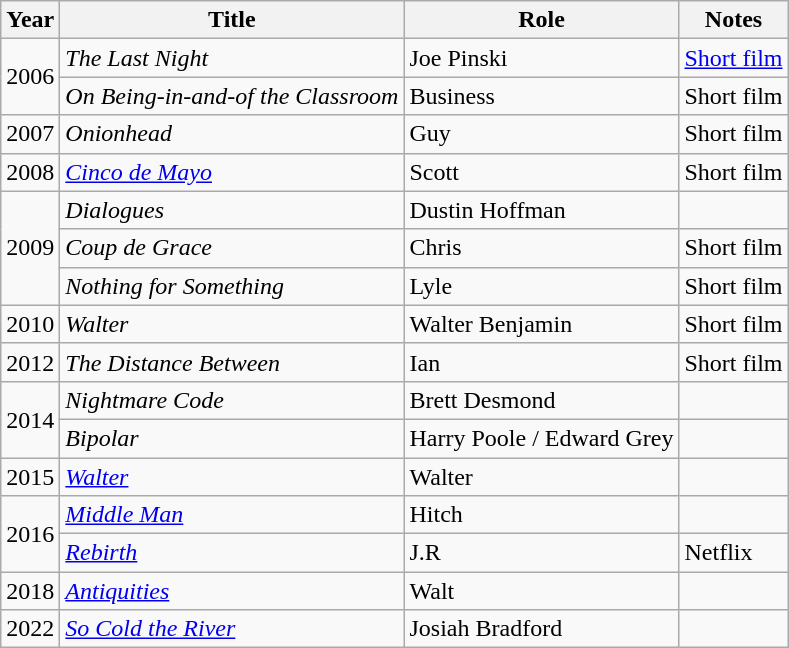<table class="wikitable sortable">
<tr>
<th>Year</th>
<th>Title</th>
<th>Role</th>
<th>Notes</th>
</tr>
<tr>
<td rowspan="2">2006</td>
<td><em>The Last Night</em></td>
<td>Joe Pinski</td>
<td><a href='#'>Short film</a></td>
</tr>
<tr>
<td><em>On Being-in-and-of the Classroom</em></td>
<td>Business</td>
<td>Short film</td>
</tr>
<tr>
<td>2007</td>
<td><em>Onionhead</em></td>
<td>Guy</td>
<td>Short film</td>
</tr>
<tr>
<td>2008</td>
<td><em><a href='#'>Cinco de Mayo</a></em></td>
<td>Scott</td>
<td>Short film</td>
</tr>
<tr>
<td rowspan="3">2009</td>
<td><em>Dialogues</em></td>
<td>Dustin Hoffman</td>
<td></td>
</tr>
<tr>
<td><em>Coup de Grace</em></td>
<td>Chris</td>
<td>Short film</td>
</tr>
<tr>
<td><em>Nothing for Something</em></td>
<td>Lyle</td>
<td>Short film</td>
</tr>
<tr>
<td>2010</td>
<td><em>Walter</em></td>
<td>Walter Benjamin</td>
<td>Short film</td>
</tr>
<tr>
<td>2012</td>
<td><em>The Distance Between</em></td>
<td>Ian</td>
<td>Short film</td>
</tr>
<tr>
<td rowspan="2">2014</td>
<td><em>Nightmare Code</em></td>
<td>Brett Desmond</td>
<td></td>
</tr>
<tr>
<td><em>Bipolar</em></td>
<td>Harry Poole / Edward Grey</td>
<td></td>
</tr>
<tr>
<td>2015</td>
<td><em><a href='#'>Walter</a></em></td>
<td>Walter</td>
<td></td>
</tr>
<tr>
<td rowspan="2">2016</td>
<td><em><a href='#'>Middle Man</a></em></td>
<td>Hitch</td>
<td></td>
</tr>
<tr>
<td><em><a href='#'>Rebirth</a></em></td>
<td>J.R</td>
<td>Netflix</td>
</tr>
<tr>
<td>2018</td>
<td><em><a href='#'>Antiquities</a></em></td>
<td>Walt</td>
<td></td>
</tr>
<tr>
<td>2022</td>
<td><em><a href='#'>So Cold the River</a></em></td>
<td>Josiah Bradford</td>
<td></td>
</tr>
</table>
